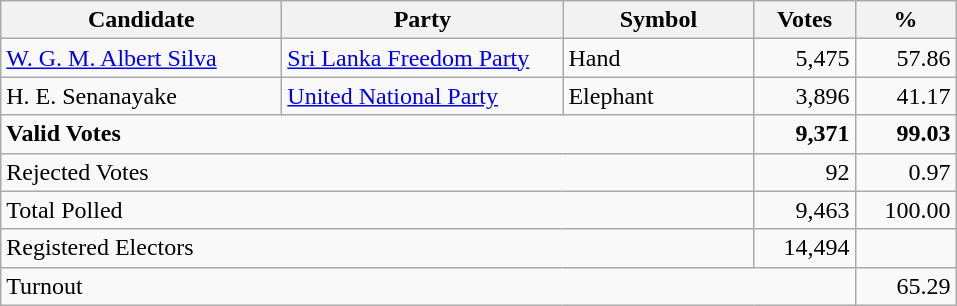<table class="wikitable" border="1" style="text-align:right;">
<tr>
<th align=left width="180">Candidate</th>
<th align=left width="180">Party</th>
<th align=left width="120">Symbol</th>
<th align=left width="60">Votes</th>
<th align=left width="60">%</th>
</tr>
<tr>
<td align=left><a href='#'>W. G. M. Albert Silva</a></td>
<td align=left><a href='#'>Sri Lanka Freedom Party</a></td>
<td align=left>Hand</td>
<td>5,475</td>
<td>57.86</td>
</tr>
<tr>
<td align=left>H. E. Senanayake</td>
<td align=left><a href='#'>United National Party</a></td>
<td align=left>Elephant</td>
<td>3,896</td>
<td>41.17</td>
</tr>
<tr>
<td align=left colspan=3><strong>Valid Votes</strong></td>
<td><strong>9,371</strong></td>
<td><strong>99.03</strong></td>
</tr>
<tr>
<td align=left colspan=3>Rejected Votes</td>
<td>92</td>
<td>0.97</td>
</tr>
<tr>
<td align=left colspan=3>Total Polled</td>
<td>9,463</td>
<td>100.00</td>
</tr>
<tr>
<td align=left colspan=3>Registered Electors</td>
<td>14,494</td>
<td></td>
</tr>
<tr>
<td align=left colspan=4>Turnout</td>
<td>65.29</td>
</tr>
</table>
